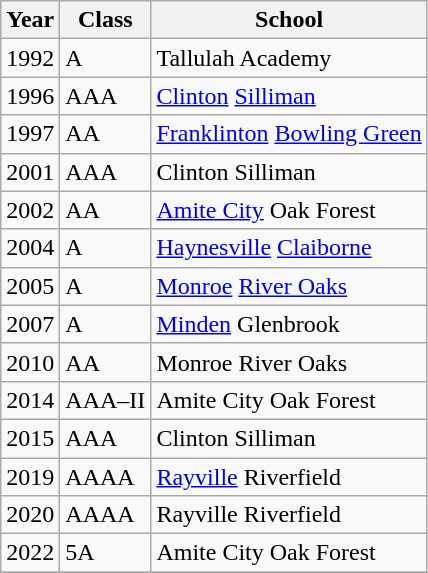<table class="wikitable sortable">
<tr>
<th>Year</th>
<th>Class</th>
<th>School</th>
</tr>
<tr>
<td>1992</td>
<td>A</td>
<td>Tallulah Academy</td>
</tr>
<tr>
<td>1996</td>
<td>AAA</td>
<td><a href='#'>Clinton</a> <a href='#'>Silliman</a></td>
</tr>
<tr>
<td>1997</td>
<td>AA</td>
<td><a href='#'>Franklinton</a> <a href='#'>Bowling Green</a></td>
</tr>
<tr>
<td>2001</td>
<td>AAA</td>
<td>Clinton Silliman</td>
</tr>
<tr>
<td>2002</td>
<td>AA</td>
<td><a href='#'>Amite City</a> Oak Forest</td>
</tr>
<tr>
<td>2004</td>
<td>A</td>
<td><a href='#'>Haynesville</a> <a href='#'>Claiborne</a></td>
</tr>
<tr>
<td>2005</td>
<td>A</td>
<td><a href='#'>Monroe</a> <a href='#'>River Oaks</a></td>
</tr>
<tr>
<td>2007</td>
<td>A</td>
<td><a href='#'>Minden</a> Glenbrook</td>
</tr>
<tr>
<td>2010</td>
<td>AA</td>
<td>Monroe River Oaks</td>
</tr>
<tr>
<td>2014</td>
<td>AAA–II</td>
<td>Amite City Oak Forest</td>
</tr>
<tr>
<td>2015</td>
<td>AAA</td>
<td>Clinton Silliman</td>
</tr>
<tr>
<td>2019</td>
<td>AAAA</td>
<td><a href='#'>Rayville</a> Riverfield</td>
</tr>
<tr>
<td>2020</td>
<td>AAAA</td>
<td>Rayville Riverfield</td>
</tr>
<tr>
<td>2022</td>
<td>5A</td>
<td>Amite City Oak Forest</td>
</tr>
<tr>
</tr>
</table>
